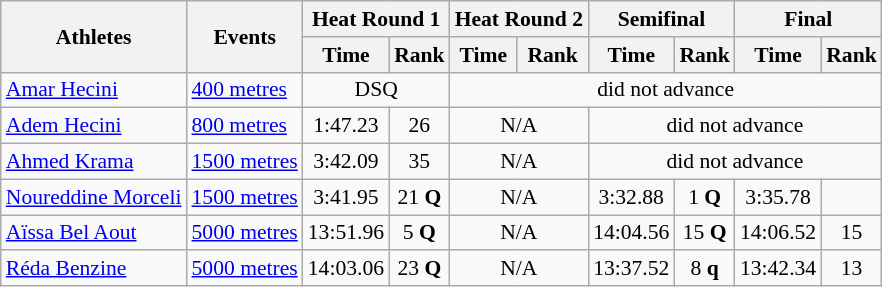<table class=wikitable style=font-size:90%>
<tr>
<th rowspan=2>Athletes</th>
<th rowspan=2>Events</th>
<th colspan=2>Heat Round 1</th>
<th colspan=2>Heat Round 2</th>
<th colspan=2>Semifinal</th>
<th colspan=2>Final</th>
</tr>
<tr>
<th>Time</th>
<th>Rank</th>
<th>Time</th>
<th>Rank</th>
<th>Time</th>
<th>Rank</th>
<th>Time</th>
<th>Rank</th>
</tr>
<tr>
<td><a href='#'>Amar Hecini</a></td>
<td><a href='#'>400 metres</a></td>
<td align=center colspan=2>DSQ</td>
<td align=center colspan=6>did not advance</td>
</tr>
<tr>
<td><a href='#'>Adem Hecini</a></td>
<td><a href='#'>800 metres</a></td>
<td align=center>1:47.23</td>
<td align=center>26</td>
<td align=center colspan=2>N/A</td>
<td align=center colspan=4>did not advance</td>
</tr>
<tr>
<td><a href='#'>Ahmed Krama</a></td>
<td><a href='#'>1500 metres</a></td>
<td align=center>3:42.09</td>
<td align=center>35</td>
<td align=center colspan=2>N/A</td>
<td align=center colspan=4>did not advance</td>
</tr>
<tr>
<td><a href='#'>Noureddine Morceli</a></td>
<td><a href='#'>1500 metres</a></td>
<td align=center>3:41.95</td>
<td align=center>21 <strong>Q</strong></td>
<td align=center colspan=2>N/A</td>
<td align=center>3:32.88</td>
<td align=center>1 <strong>Q</strong></td>
<td align=center>3:35.78</td>
<td align=center></td>
</tr>
<tr>
<td><a href='#'>Aïssa Bel Aout</a></td>
<td><a href='#'>5000 metres</a></td>
<td align=center>13:51.96</td>
<td align=center>5 <strong>Q</strong></td>
<td align=center colspan=2>N/A</td>
<td align=center>14:04.56</td>
<td align=center>15 <strong>Q</strong></td>
<td align=center>14:06.52</td>
<td align=center>15</td>
</tr>
<tr>
<td><a href='#'>Réda Benzine</a></td>
<td><a href='#'>5000 metres</a></td>
<td align=center>14:03.06</td>
<td align=center>23 <strong>Q</strong></td>
<td align=center colspan=2>N/A</td>
<td align=center>13:37.52</td>
<td align=center>8 <strong>q</strong></td>
<td align=center>13:42.34</td>
<td align=center>13</td>
</tr>
</table>
